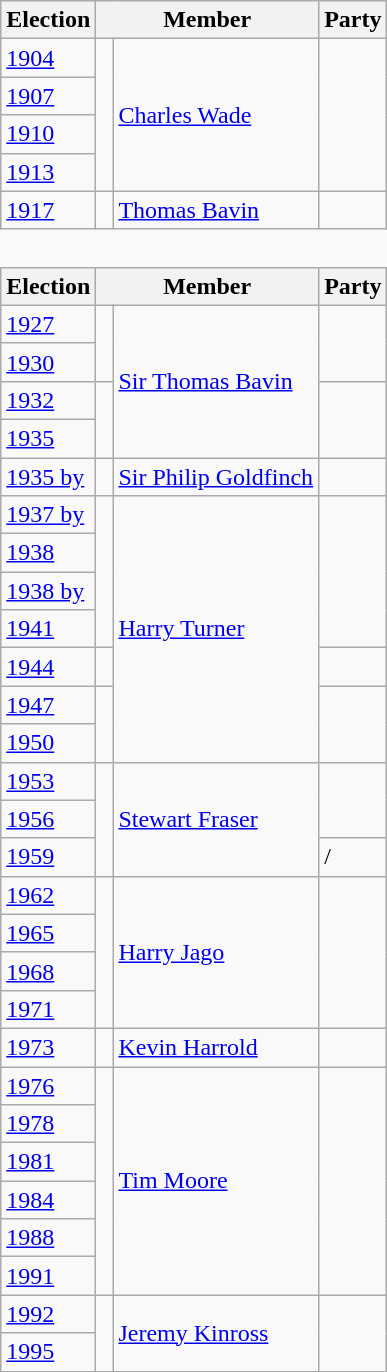<table class="wikitable" style='border-style: none none none none;'>
<tr>
<th>Election</th>
<th colspan="2">Member</th>
<th>Party</th>
</tr>
<tr style="background: #f9f9f9">
<td><a href='#'>1904</a></td>
<td rowspan="4" > </td>
<td rowspan="4"><a href='#'>Charles Wade</a></td>
<td rowspan="4"></td>
</tr>
<tr style="background: #f9f9f9">
<td><a href='#'>1907</a></td>
</tr>
<tr style="background: #f9f9f9">
<td><a href='#'>1910</a></td>
</tr>
<tr style="background: #f9f9f9">
<td><a href='#'>1913</a></td>
</tr>
<tr style="background: #f9f9f9">
<td><a href='#'>1917</a></td>
<td> </td>
<td><a href='#'>Thomas Bavin</a></td>
<td></td>
</tr>
<tr>
<td colspan="4" style='border-style: none none none none;'> </td>
</tr>
<tr>
<th>Election</th>
<th colspan="2">Member</th>
<th>Party</th>
</tr>
<tr style="background: #f9f9f9">
<td><a href='#'>1927</a></td>
<td rowspan="2" > </td>
<td rowspan="4"><a href='#'>Sir Thomas Bavin</a></td>
<td rowspan="2"></td>
</tr>
<tr style="background: #f9f9f9">
<td><a href='#'>1930</a></td>
</tr>
<tr style="background: #f9f9f9">
<td><a href='#'>1932</a></td>
<td rowspan="2" > </td>
<td rowspan="2"></td>
</tr>
<tr style="background: #f9f9f9">
<td><a href='#'>1935</a></td>
</tr>
<tr style="background: #f9f9f9">
<td><a href='#'>1935 by</a></td>
<td> </td>
<td><a href='#'>Sir Philip Goldfinch</a></td>
<td></td>
</tr>
<tr style="background: #f9f9f9">
<td><a href='#'>1937 by</a></td>
<td rowspan="4" > </td>
<td rowspan="7"><a href='#'>Harry Turner</a></td>
<td rowspan="4"></td>
</tr>
<tr style="background: #f9f9f9">
<td><a href='#'>1938</a></td>
</tr>
<tr style="background: #f9f9f9">
<td><a href='#'>1938 by</a></td>
</tr>
<tr style="background: #f9f9f9">
<td><a href='#'>1941</a></td>
</tr>
<tr style="background: #f9f9f9">
<td><a href='#'>1944</a></td>
<td> </td>
<td></td>
</tr>
<tr style="background: #f9f9f9">
<td><a href='#'>1947</a></td>
<td rowspan="2" > </td>
<td rowspan="2"></td>
</tr>
<tr style="background: #f9f9f9">
<td><a href='#'>1950</a></td>
</tr>
<tr style="background: #f9f9f9">
<td><a href='#'>1953</a></td>
<td rowspan="3" > </td>
<td rowspan="3"><a href='#'>Stewart Fraser</a></td>
<td rowspan="2"></td>
</tr>
<tr style="background: #f9f9f9">
<td><a href='#'>1956</a></td>
</tr>
<tr style="background: #f9f9f9">
<td><a href='#'>1959</a></td>
<td> / </td>
</tr>
<tr style="background: #f9f9f9">
<td><a href='#'>1962</a></td>
<td rowspan="4" > </td>
<td rowspan="4"><a href='#'>Harry Jago</a></td>
<td rowspan="4"></td>
</tr>
<tr style="background: #f9f9f9">
<td><a href='#'>1965</a></td>
</tr>
<tr style="background: #f9f9f9">
<td><a href='#'>1968</a></td>
</tr>
<tr style="background: #f9f9f9">
<td><a href='#'>1971</a></td>
</tr>
<tr style="background: #f9f9f9">
<td><a href='#'>1973</a></td>
<td> </td>
<td><a href='#'>Kevin Harrold</a></td>
<td></td>
</tr>
<tr style="background: #f9f9f9">
<td><a href='#'>1976</a></td>
<td rowspan="6" > </td>
<td rowspan="6"><a href='#'>Tim Moore</a></td>
<td rowspan="6"></td>
</tr>
<tr style="background: #f9f9f9">
<td><a href='#'>1978</a></td>
</tr>
<tr style="background: #f9f9f9">
<td><a href='#'>1981</a></td>
</tr>
<tr style="background: #f9f9f9">
<td><a href='#'>1984</a></td>
</tr>
<tr style="background: #f9f9f9">
<td><a href='#'>1988</a></td>
</tr>
<tr style="background: #f9f9f9">
<td><a href='#'>1991</a></td>
</tr>
<tr style="background: #f9f9f9">
<td><a href='#'>1992</a></td>
<td rowspan="2" > </td>
<td rowspan="2"><a href='#'>Jeremy Kinross</a></td>
<td rowspan="2"></td>
</tr>
<tr style="background: #f9f9f9">
<td><a href='#'>1995</a></td>
</tr>
</table>
